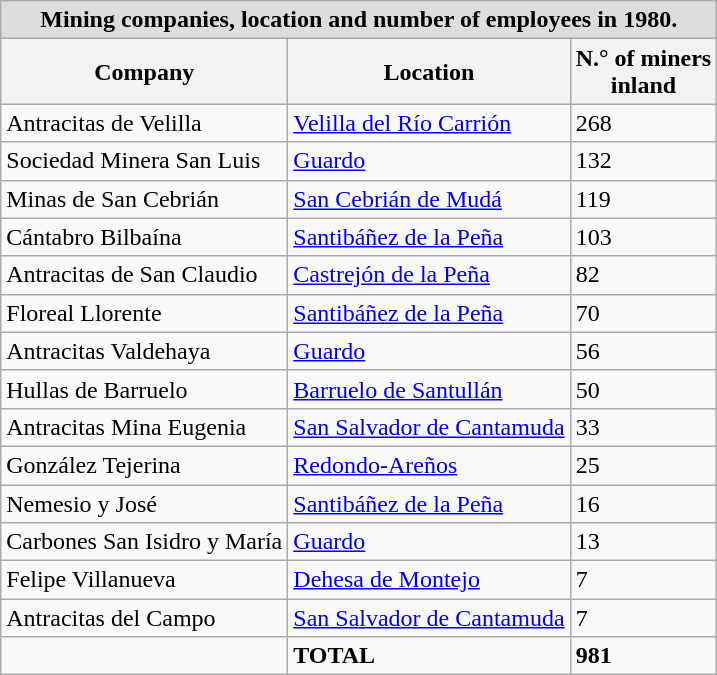<table class="wikitable">
<tr>
<th colspan="14" style="background: #DDDDDD;">Mining companies, location and number of employees in 1980.</th>
</tr>
<tr bgcolor="#EFEFEF">
<th><strong>Company</strong></th>
<th>Location</th>
<th>N.° of miners<br>inland</th>
</tr>
<tr>
<td>Antracitas de Velilla</td>
<td><a href='#'>Velilla del Río Carrión</a></td>
<td>268</td>
</tr>
<tr>
<td>Sociedad Minera San Luis</td>
<td><a href='#'>Guardo</a></td>
<td>132</td>
</tr>
<tr>
<td>Minas de San Cebrián</td>
<td><a href='#'>San Cebrián de Mudá</a></td>
<td>119</td>
</tr>
<tr>
<td>Cántabro Bilbaína</td>
<td><a href='#'>Santibáñez de la Peña</a></td>
<td>103</td>
</tr>
<tr>
<td>Antracitas de San Claudio</td>
<td><a href='#'>Castrejón de la Peña</a></td>
<td>82</td>
</tr>
<tr>
<td>Floreal Llorente</td>
<td><a href='#'>Santibáñez de la Peña</a></td>
<td>70</td>
</tr>
<tr>
<td>Antracitas Valdehaya</td>
<td><a href='#'>Guardo</a></td>
<td>56</td>
</tr>
<tr>
<td>Hullas de Barruelo</td>
<td><a href='#'>Barruelo de Santullán</a></td>
<td>50</td>
</tr>
<tr>
<td>Antracitas Mina Eugenia</td>
<td><a href='#'>San Salvador de Cantamuda</a></td>
<td>33</td>
</tr>
<tr>
<td>González Tejerina</td>
<td><a href='#'>Redondo-Areños</a></td>
<td>25</td>
</tr>
<tr>
<td>Nemesio y José</td>
<td><a href='#'>Santibáñez de la Peña</a></td>
<td>16</td>
</tr>
<tr>
<td>Carbones San Isidro y María</td>
<td><a href='#'>Guardo</a></td>
<td>13</td>
</tr>
<tr>
<td>Felipe Villanueva</td>
<td><a href='#'>Dehesa de Montejo</a></td>
<td>7</td>
</tr>
<tr>
<td>Antracitas del Campo</td>
<td><a href='#'>San Salvador de Cantamuda</a></td>
<td>7</td>
</tr>
<tr>
<td></td>
<td><strong>TOTAL</strong></td>
<td><strong>981</strong></td>
</tr>
</table>
